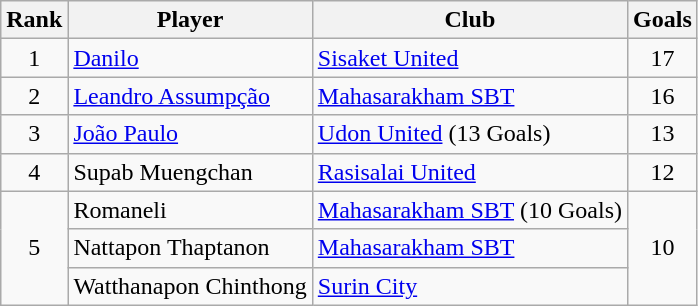<table class="wikitable" style="text-align:center">
<tr>
<th>Rank</th>
<th>Player</th>
<th>Club</th>
<th>Goals</th>
</tr>
<tr>
<td>1</td>
<td align="left"> <a href='#'>Danilo</a></td>
<td align="left"><a href='#'>Sisaket United</a></td>
<td>17</td>
</tr>
<tr>
<td>2</td>
<td align="left"> <a href='#'>Leandro Assumpção</a></td>
<td align="left"><a href='#'>Mahasarakham SBT</a></td>
<td>16</td>
</tr>
<tr>
<td>3</td>
<td align="left"> <a href='#'>João Paulo</a></td>
<td align="left"><a href='#'>Udon United</a> (13 Goals)</td>
<td>13</td>
</tr>
<tr>
<td>4</td>
<td align="left"> Supab Muengchan</td>
<td align="left"><a href='#'>Rasisalai United</a></td>
<td>12</td>
</tr>
<tr>
<td rowspan="3">5</td>
<td align="left"> Romaneli</td>
<td align="left"><a href='#'>Mahasarakham SBT</a> (10 Goals)</td>
<td rowspan="3">10</td>
</tr>
<tr>
<td align="left"> Nattapon Thaptanon</td>
<td align="left"><a href='#'>Mahasarakham SBT</a></td>
</tr>
<tr>
<td align="left"> Watthanapon Chinthong</td>
<td align="left"><a href='#'>Surin City</a></td>
</tr>
</table>
